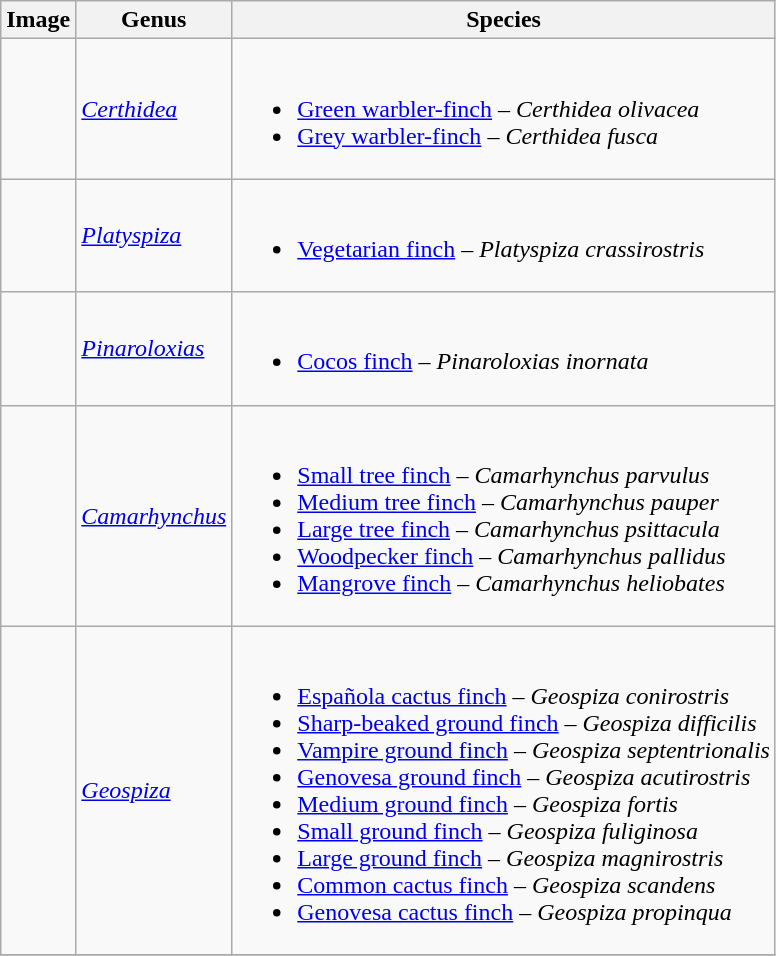<table class="wikitable">
<tr>
<th>Image</th>
<th>Genus</th>
<th>Species</th>
</tr>
<tr>
<td></td>
<td><em><a href='#'>Certhidea</a></em> </td>
<td><br><ul><li><a href='#'>Green warbler-finch</a> – <em>Certhidea olivacea</em></li><li><a href='#'>Grey warbler-finch</a> – <em>Certhidea fusca</em></li></ul></td>
</tr>
<tr>
<td></td>
<td><em><a href='#'>Platyspiza</a></em> </td>
<td><br><ul><li><a href='#'>Vegetarian finch</a> – <em>Platyspiza crassirostris</em></li></ul></td>
</tr>
<tr>
<td></td>
<td><em><a href='#'>Pinaroloxias</a></em> </td>
<td><br><ul><li><a href='#'>Cocos finch</a> – <em>Pinaroloxias inornata</em></li></ul></td>
</tr>
<tr>
<td></td>
<td><em><a href='#'>Camarhynchus</a></em> </td>
<td><br><ul><li><a href='#'>Small tree finch</a> – <em>Camarhynchus parvulus</em></li><li><a href='#'>Medium tree finch</a> – <em>Camarhynchus pauper</em></li><li><a href='#'>Large tree finch</a> – <em>Camarhynchus psittacula</em></li><li><a href='#'>Woodpecker finch</a> – <em>Camarhynchus pallidus</em></li><li><a href='#'>Mangrove finch</a> – <em>Camarhynchus heliobates</em></li></ul></td>
</tr>
<tr>
<td></td>
<td><em><a href='#'>Geospiza</a></em> </td>
<td><br><ul><li><a href='#'>Española cactus finch</a> – <em>Geospiza conirostris</em></li><li><a href='#'>Sharp-beaked ground finch</a> – <em>Geospiza difficilis</em></li><li><a href='#'>Vampire ground finch</a> – <em>Geospiza septentrionalis</em></li><li><a href='#'>Genovesa ground finch</a> – <em>Geospiza acutirostris</em></li><li><a href='#'>Medium ground finch</a> – <em>Geospiza fortis</em></li><li><a href='#'>Small ground finch</a> – <em>Geospiza fuliginosa</em></li><li><a href='#'>Large ground finch</a> – <em>Geospiza magnirostris</em></li><li><a href='#'>Common cactus finch</a> – <em>Geospiza scandens</em></li><li><a href='#'>Genovesa cactus finch</a> – <em>Geospiza propinqua</em></li></ul></td>
</tr>
<tr>
</tr>
</table>
